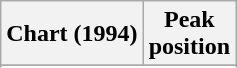<table class="wikitable sortable plainrowheaders" style="text-align:center">
<tr>
<th scope="col">Chart (1994)</th>
<th scope="col">Peak<br>position</th>
</tr>
<tr>
</tr>
<tr>
</tr>
</table>
